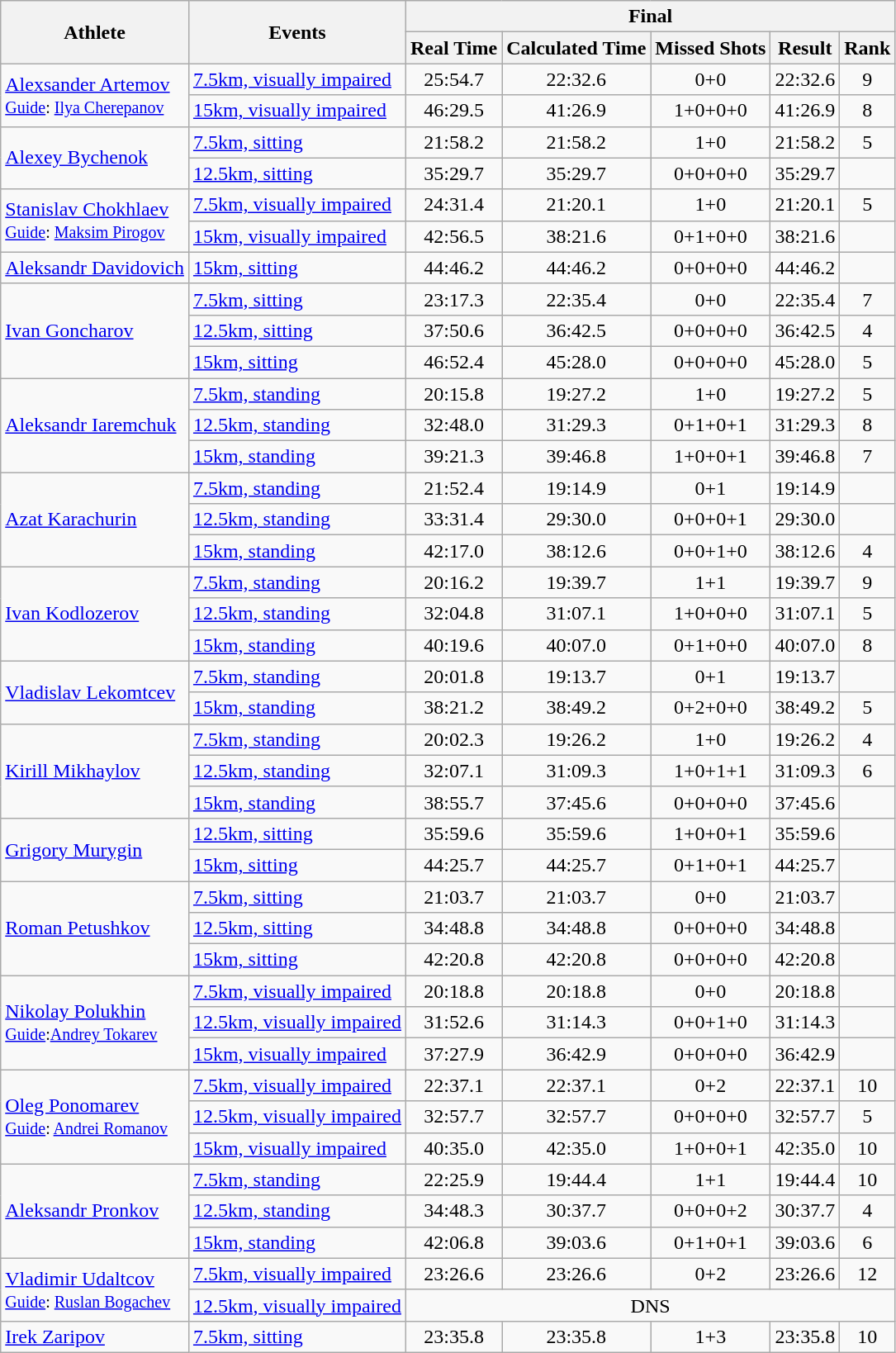<table class="wikitable" style="font-size:100%">
<tr>
<th rowspan="2">Athlete</th>
<th rowspan="2">Events</th>
<th colspan="5">Final</th>
</tr>
<tr>
<th>Real Time</th>
<th>Calculated Time</th>
<th>Missed Shots</th>
<th>Result</th>
<th>Rank</th>
</tr>
<tr>
<td rowspan=2><a href='#'>Alexsander Artemov</a><br><small><a href='#'>Guide</a>: <a href='#'>Ilya Cherepanov</a></small></td>
<td><a href='#'>7.5km, visually impaired</a></td>
<td align="center">25:54.7</td>
<td align="center">22:32.6</td>
<td align="center">0+0</td>
<td align="center">22:32.6</td>
<td align="center">9</td>
</tr>
<tr>
<td><a href='#'>15km, visually impaired</a></td>
<td align="center">46:29.5</td>
<td align="center">41:26.9</td>
<td align="center">1+0+0+0</td>
<td align="center">41:26.9</td>
<td align="center">8</td>
</tr>
<tr>
<td rowspan=2><a href='#'>Alexey Bychenok</a></td>
<td><a href='#'>7.5km, sitting</a></td>
<td align="center">21:58.2</td>
<td align="center">21:58.2</td>
<td align="center">1+0</td>
<td align="center">21:58.2</td>
<td align="center">5</td>
</tr>
<tr>
<td><a href='#'>12.5km, sitting</a></td>
<td align="center">35:29.7</td>
<td align="center">35:29.7</td>
<td align="center">0+0+0+0</td>
<td align="center">35:29.7</td>
<td align="center"></td>
</tr>
<tr>
<td rowspan=2><a href='#'>Stanislav Chokhlaev</a><br><small><a href='#'>Guide</a>: <a href='#'>Maksim Pirogov</a></small></td>
<td><a href='#'>7.5km, visually impaired</a></td>
<td align="center">24:31.4</td>
<td align="center">21:20.1</td>
<td align="center">1+0</td>
<td align="center">21:20.1</td>
<td align="center">5</td>
</tr>
<tr>
<td><a href='#'>15km, visually impaired</a></td>
<td align="center">42:56.5</td>
<td align="center">38:21.6</td>
<td align="center">0+1+0+0</td>
<td align="center">38:21.6</td>
<td align="center"></td>
</tr>
<tr>
<td><a href='#'>Aleksandr Davidovich</a></td>
<td><a href='#'>15km, sitting</a></td>
<td align="center">44:46.2</td>
<td align="center">44:46.2</td>
<td align="center">0+0+0+0</td>
<td align="center">44:46.2</td>
<td align="center"></td>
</tr>
<tr>
<td rowspan=3><a href='#'>Ivan Goncharov</a></td>
<td><a href='#'>7.5km, sitting</a></td>
<td align="center">23:17.3</td>
<td align="center">22:35.4</td>
<td align="center">0+0</td>
<td align="center">22:35.4</td>
<td align="center">7</td>
</tr>
<tr>
<td><a href='#'>12.5km, sitting</a></td>
<td align="center">37:50.6</td>
<td align="center">36:42.5</td>
<td align="center">0+0+0+0</td>
<td align="center">36:42.5</td>
<td align="center">4</td>
</tr>
<tr>
<td><a href='#'>15km, sitting</a></td>
<td align="center">46:52.4</td>
<td align="center">45:28.0</td>
<td align="center">0+0+0+0</td>
<td align="center">45:28.0</td>
<td align="center">5</td>
</tr>
<tr>
<td rowspan=3><a href='#'>Aleksandr Iaremchuk</a></td>
<td><a href='#'>7.5km, standing</a></td>
<td align="center">20:15.8</td>
<td align="center">19:27.2</td>
<td align="center">1+0</td>
<td align="center">19:27.2</td>
<td align="center">5</td>
</tr>
<tr>
<td><a href='#'>12.5km, standing</a></td>
<td align="center">32:48.0</td>
<td align="center">31:29.3</td>
<td align="center">0+1+0+1</td>
<td align="center">31:29.3</td>
<td align="center">8</td>
</tr>
<tr>
<td><a href='#'>15km, standing</a></td>
<td align="center">39:21.3</td>
<td align="center">39:46.8</td>
<td align="center">1+0+0+1</td>
<td align="center">39:46.8</td>
<td align="center">7</td>
</tr>
<tr>
<td rowspan=3><a href='#'>Azat Karachurin</a></td>
<td><a href='#'>7.5km, standing</a></td>
<td align="center">21:52.4</td>
<td align="center">19:14.9</td>
<td align="center">0+1</td>
<td align="center">19:14.9</td>
<td align="center"></td>
</tr>
<tr>
<td><a href='#'>12.5km, standing</a></td>
<td align="center">33:31.4</td>
<td align="center">29:30.0</td>
<td align="center">0+0+0+1</td>
<td align="center">29:30.0</td>
<td align="center"></td>
</tr>
<tr>
<td><a href='#'>15km, standing</a></td>
<td align="center">42:17.0</td>
<td align="center">38:12.6</td>
<td align="center">0+0+1+0</td>
<td align="center">38:12.6</td>
<td align="center">4</td>
</tr>
<tr>
<td rowspan=3><a href='#'>Ivan Kodlozerov</a></td>
<td><a href='#'>7.5km, standing</a></td>
<td align="center">20:16.2</td>
<td align="center">19:39.7</td>
<td align="center">1+1</td>
<td align="center">19:39.7</td>
<td align="center">9</td>
</tr>
<tr>
<td><a href='#'>12.5km, standing</a></td>
<td align="center">32:04.8</td>
<td align="center">31:07.1</td>
<td align="center">1+0+0+0</td>
<td align="center">31:07.1</td>
<td align="center">5</td>
</tr>
<tr>
<td><a href='#'>15km, standing</a></td>
<td align="center">40:19.6</td>
<td align="center">40:07.0</td>
<td align="center">0+1+0+0</td>
<td align="center">40:07.0</td>
<td align="center">8</td>
</tr>
<tr>
<td rowspan=2><a href='#'>Vladislav Lekomtcev</a></td>
<td><a href='#'>7.5km, standing</a></td>
<td align="center">20:01.8</td>
<td align="center">19:13.7</td>
<td align="center">0+1</td>
<td align="center">19:13.7</td>
<td align="center"></td>
</tr>
<tr>
<td><a href='#'>15km, standing</a></td>
<td align="center">38:21.2</td>
<td align="center">38:49.2</td>
<td align="center">0+2+0+0</td>
<td align="center">38:49.2</td>
<td align="center">5</td>
</tr>
<tr>
<td rowspan=3><a href='#'>Kirill Mikhaylov</a></td>
<td><a href='#'>7.5km, standing</a></td>
<td align="center">20:02.3</td>
<td align="center">19:26.2</td>
<td align="center">1+0</td>
<td align="center">19:26.2</td>
<td align="center">4</td>
</tr>
<tr>
<td><a href='#'>12.5km, standing</a></td>
<td align="center">32:07.1</td>
<td align="center">31:09.3</td>
<td align="center">1+0+1+1</td>
<td align="center">31:09.3</td>
<td align="center">6</td>
</tr>
<tr>
<td><a href='#'>15km, standing</a></td>
<td align="center">38:55.7</td>
<td align="center">37:45.6</td>
<td align="center">0+0+0+0</td>
<td align="center">37:45.6</td>
<td align="center"></td>
</tr>
<tr>
<td rowspan=2><a href='#'>Grigory Murygin</a></td>
<td><a href='#'>12.5km, sitting</a></td>
<td align="center">35:59.6</td>
<td align="center">35:59.6</td>
<td align="center">1+0+0+1</td>
<td align="center">35:59.6</td>
<td align="center"></td>
</tr>
<tr>
<td><a href='#'>15km, sitting</a></td>
<td align="center">44:25.7</td>
<td align="center">44:25.7</td>
<td align="center">0+1+0+1</td>
<td align="center">44:25.7</td>
<td align="center"></td>
</tr>
<tr>
<td rowspan=3><a href='#'>Roman Petushkov</a></td>
<td><a href='#'>7.5km, sitting</a></td>
<td align="center">21:03.7</td>
<td align="center">21:03.7</td>
<td align="center">0+0</td>
<td align="center">21:03.7</td>
<td align="center"></td>
</tr>
<tr>
<td><a href='#'>12.5km, sitting</a></td>
<td align="center">34:48.8</td>
<td align="center">34:48.8</td>
<td align="center">0+0+0+0</td>
<td align="center">34:48.8</td>
<td align="center"></td>
</tr>
<tr>
<td><a href='#'>15km, sitting</a></td>
<td align="center">42:20.8</td>
<td align="center">42:20.8</td>
<td align="center">0+0+0+0</td>
<td align="center">42:20.8</td>
<td align="center"></td>
</tr>
<tr>
<td rowspan=3><a href='#'>Nikolay Polukhin</a><br><small><a href='#'>Guide</a>:<a href='#'>Andrey Tokarev</a> </small></td>
<td><a href='#'>7.5km, visually impaired</a></td>
<td align="center">20:18.8</td>
<td align="center">20:18.8</td>
<td align="center">0+0</td>
<td align="center">20:18.8</td>
<td align="center"></td>
</tr>
<tr>
<td><a href='#'>12.5km, visually impaired</a></td>
<td align="center">31:52.6</td>
<td align="center">31:14.3</td>
<td align="center">0+0+1+0</td>
<td align="center">31:14.3</td>
<td align="center"></td>
</tr>
<tr>
<td><a href='#'>15km, visually impaired</a></td>
<td align="center">37:27.9</td>
<td align="center">36:42.9</td>
<td align="center">0+0+0+0</td>
<td align="center">36:42.9</td>
<td align="center"></td>
</tr>
<tr>
<td rowspan=3><a href='#'>Oleg Ponomarev</a><br><small><a href='#'>Guide</a>: <a href='#'>Andrei Romanov</a></small></td>
<td><a href='#'>7.5km, visually impaired</a></td>
<td align="center">22:37.1</td>
<td align="center">22:37.1</td>
<td align="center">0+2</td>
<td align="center">22:37.1</td>
<td align="center">10</td>
</tr>
<tr>
<td><a href='#'>12.5km, visually impaired</a></td>
<td align="center">32:57.7</td>
<td align="center">32:57.7</td>
<td align="center">0+0+0+0</td>
<td align="center">32:57.7</td>
<td align="center">5</td>
</tr>
<tr>
<td><a href='#'>15km, visually impaired</a></td>
<td align="center">40:35.0</td>
<td align="center">42:35.0</td>
<td align="center">1+0+0+1</td>
<td align="center">42:35.0</td>
<td align="center">10</td>
</tr>
<tr>
<td rowspan=3><a href='#'>Aleksandr Pronkov</a></td>
<td><a href='#'>7.5km, standing</a></td>
<td align="center">22:25.9</td>
<td align="center">19:44.4</td>
<td align="center">1+1</td>
<td align="center">19:44.4</td>
<td align="center">10</td>
</tr>
<tr>
<td><a href='#'>12.5km, standing</a></td>
<td align="center">34:48.3</td>
<td align="center">30:37.7</td>
<td align="center">0+0+0+2</td>
<td align="center">30:37.7</td>
<td align="center">4</td>
</tr>
<tr>
<td><a href='#'>15km, standing</a></td>
<td align="center">42:06.8</td>
<td align="center">39:03.6</td>
<td align="center">0+1+0+1</td>
<td align="center">39:03.6</td>
<td align="center">6</td>
</tr>
<tr>
<td rowspan=2><a href='#'>Vladimir Udaltcov</a><br><small><a href='#'>Guide</a>: <a href='#'>Ruslan Bogachev</a></small></td>
<td><a href='#'>7.5km, visually impaired</a></td>
<td align="center">23:26.6</td>
<td align="center">23:26.6</td>
<td align="center">0+2</td>
<td align="center">23:26.6</td>
<td align="center">12</td>
</tr>
<tr>
<td><a href='#'>12.5km, visually impaired</a></td>
<td align="center" colspan=5>DNS</td>
</tr>
<tr>
<td><a href='#'>Irek Zaripov</a></td>
<td><a href='#'>7.5km, sitting</a></td>
<td align="center">23:35.8</td>
<td align="center">23:35.8</td>
<td align="center">1+3</td>
<td align="center">23:35.8</td>
<td align="center">10</td>
</tr>
</table>
